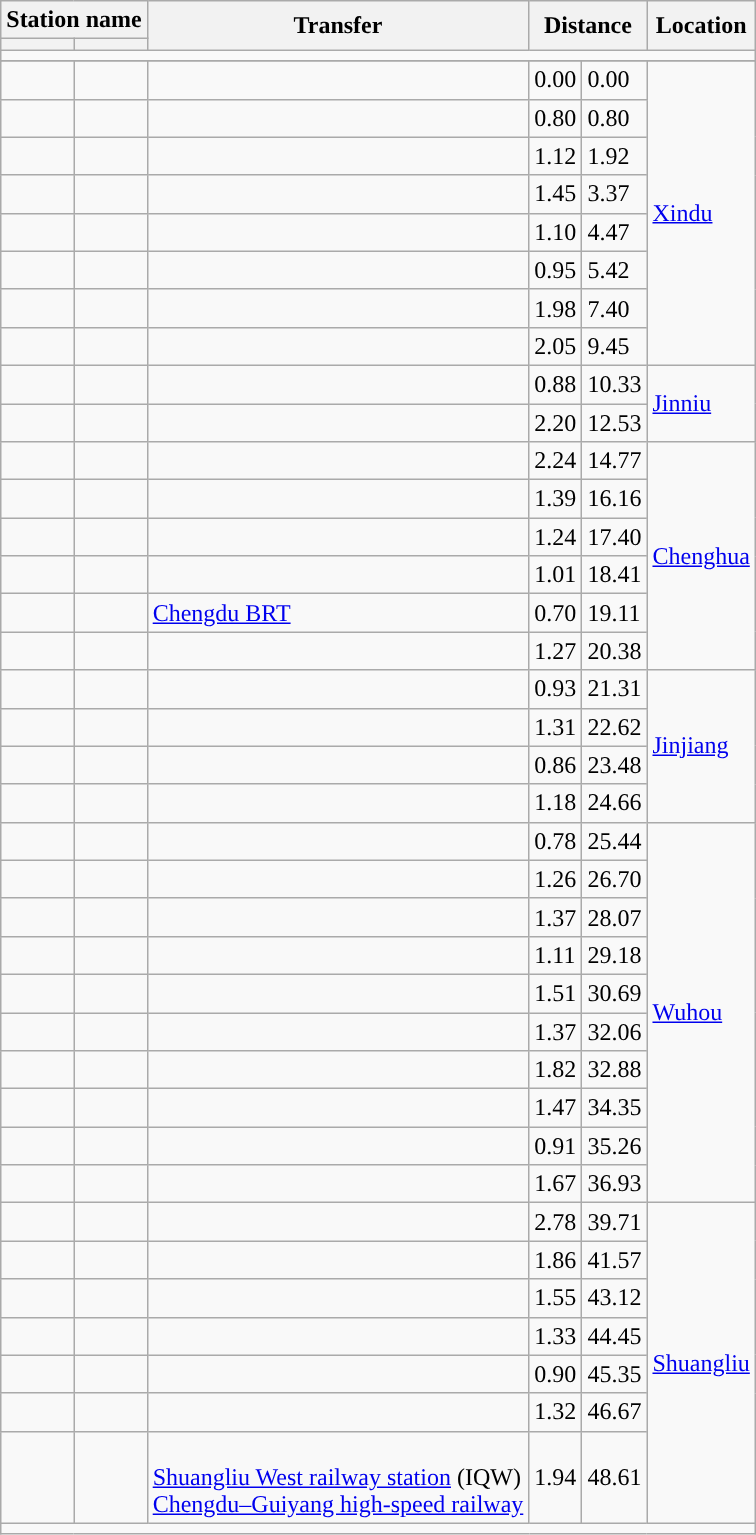<table class="wikitable">
<tr>
<th colspan=2>Station name</th>
<th rowspan=2>Transfer</th>
<th colspan="2" rowspan="2">Distance<br></th>
<th rowspan=2>Location</th>
</tr>
<tr>
<th></th>
<th></th>
</tr>
<tr style="background:#">
<td colspan="6"></td>
</tr>
<tr>
</tr>
<tr>
<td></td>
<td></td>
<td></td>
<td>0.00</td>
<td>0.00</td>
<td rowspan="8"><a href='#'>Xindu</a></td>
</tr>
<tr>
<td></td>
<td></td>
<td></td>
<td>0.80</td>
<td>0.80</td>
</tr>
<tr>
<td></td>
<td></td>
<td></td>
<td>1.12</td>
<td>1.92</td>
</tr>
<tr>
<td></td>
<td></td>
<td></td>
<td>1.45</td>
<td>3.37</td>
</tr>
<tr>
<td></td>
<td></td>
<td></td>
<td>1.10</td>
<td>4.47</td>
</tr>
<tr>
<td></td>
<td></td>
<td></td>
<td>0.95</td>
<td>5.42</td>
</tr>
<tr>
<td></td>
<td></td>
<td></td>
<td>1.98</td>
<td>7.40</td>
</tr>
<tr>
<td></td>
<td></td>
<td></td>
<td>2.05</td>
<td>9.45</td>
</tr>
<tr>
<td></td>
<td></td>
<td></td>
<td>0.88</td>
<td>10.33</td>
<td rowspan="2"><a href='#'>Jinniu</a></td>
</tr>
<tr>
<td></td>
<td></td>
<td></td>
<td>2.20</td>
<td>12.53</td>
</tr>
<tr>
<td></td>
<td></td>
<td></td>
<td>2.24</td>
<td>14.77</td>
<td rowspan="6"><a href='#'>Chenghua</a></td>
</tr>
<tr>
<td></td>
<td></td>
<td></td>
<td>1.39</td>
<td>16.16</td>
</tr>
<tr>
<td></td>
<td></td>
<td></td>
<td>1.24</td>
<td>17.40</td>
</tr>
<tr>
<td></td>
<td></td>
<td></td>
<td>1.01</td>
<td>18.41</td>
</tr>
<tr>
<td></td>
<td></td>
<td> <a href='#'>Chengdu BRT</a></td>
<td>0.70</td>
<td>19.11</td>
</tr>
<tr>
<td></td>
<td></td>
<td></td>
<td>1.27</td>
<td>20.38</td>
</tr>
<tr>
<td></td>
<td></td>
<td></td>
<td>0.93</td>
<td>21.31</td>
<td rowspan="4"><a href='#'>Jinjiang</a></td>
</tr>
<tr>
<td></td>
<td></td>
<td></td>
<td>1.31</td>
<td>22.62</td>
</tr>
<tr>
<td></td>
<td></td>
<td></td>
<td>0.86</td>
<td>23.48</td>
</tr>
<tr>
<td></td>
<td></td>
<td></td>
<td>1.18</td>
<td>24.66</td>
</tr>
<tr>
<td></td>
<td></td>
<td></td>
<td>0.78</td>
<td>25.44</td>
<td rowspan="10"><a href='#'>Wuhou</a></td>
</tr>
<tr>
<td></td>
<td></td>
<td></td>
<td>1.26</td>
<td>26.70</td>
</tr>
<tr>
<td></td>
<td></td>
<td></td>
<td>1.37</td>
<td>28.07</td>
</tr>
<tr>
<td></td>
<td></td>
<td></td>
<td>1.11</td>
<td>29.18</td>
</tr>
<tr>
<td></td>
<td></td>
<td></td>
<td>1.51</td>
<td>30.69</td>
</tr>
<tr>
<td></td>
<td></td>
<td> </td>
<td>1.37</td>
<td>32.06</td>
</tr>
<tr>
<td></td>
<td></td>
<td></td>
<td>1.82</td>
<td>32.88</td>
</tr>
<tr>
<td></td>
<td></td>
<td></td>
<td>1.47</td>
<td>34.35</td>
</tr>
<tr>
<td></td>
<td></td>
<td></td>
<td>0.91</td>
<td>35.26</td>
</tr>
<tr>
<td></td>
<td></td>
<td></td>
<td>1.67</td>
<td>36.93</td>
</tr>
<tr>
<td></td>
<td></td>
<td></td>
<td>2.78</td>
<td>39.71</td>
<td rowspan="7"><a href='#'>Shuangliu</a></td>
</tr>
<tr>
<td></td>
<td></td>
<td></td>
<td>1.86</td>
<td>41.57</td>
</tr>
<tr>
<td></td>
<td></td>
<td></td>
<td>1.55</td>
<td>43.12</td>
</tr>
<tr>
<td></td>
<td></td>
<td></td>
<td>1.33</td>
<td>44.45</td>
</tr>
<tr>
<td></td>
<td></td>
<td></td>
<td>0.90</td>
<td>45.35</td>
</tr>
<tr>
<td></td>
<td></td>
<td></td>
<td>1.32</td>
<td>46.67</td>
</tr>
<tr>
<td></td>
<td></td>
<td><br> <a href='#'>Shuangliu West railway station</a> (IQW)<br><a href='#'>Chengdu–Guiyang high-speed railway</a></td>
<td>1.94</td>
<td>48.61</td>
</tr>
<tr style="background:#">
<td colspan="6"></td>
</tr>
</table>
